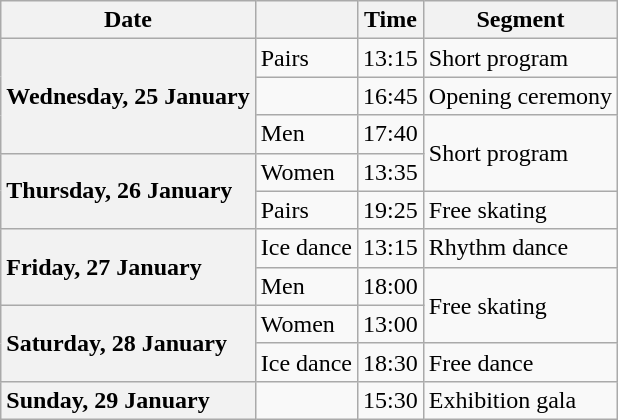<table class="wikitable unsortable" style="text-align:left;">
<tr>
<th scope="col">Date</th>
<th scope="col"></th>
<th scope="col">Time</th>
<th scope="col">Segment</th>
</tr>
<tr>
<th scope="row" style="text-align:left" rowspan=3>Wednesday, 25 January</th>
<td>Pairs</td>
<td>13:15</td>
<td>Short program</td>
</tr>
<tr>
<td></td>
<td>16:45</td>
<td>Opening ceremony</td>
</tr>
<tr>
<td>Men</td>
<td>17:40</td>
<td rowspan="2">Short program</td>
</tr>
<tr>
<th scope="row" style="text-align:left" rowspan=2>Thursday, 26 January</th>
<td>Women</td>
<td>13:35</td>
</tr>
<tr>
<td>Pairs</td>
<td>19:25</td>
<td>Free skating</td>
</tr>
<tr>
<th scope="row" style="text-align:left" rowspan=2>Friday, 27 January</th>
<td>Ice dance</td>
<td>13:15</td>
<td>Rhythm dance</td>
</tr>
<tr>
<td>Men</td>
<td>18:00</td>
<td rowspan="2">Free skating</td>
</tr>
<tr>
<th scope="row" style="text-align:left" rowspan=2>Saturday, 28 January</th>
<td>Women</td>
<td>13:00</td>
</tr>
<tr>
<td>Ice dance</td>
<td>18:30</td>
<td>Free dance</td>
</tr>
<tr>
<th scope="row" style="text-align:left">Sunday, 29 January</th>
<td></td>
<td>15:30</td>
<td>Exhibition gala</td>
</tr>
</table>
